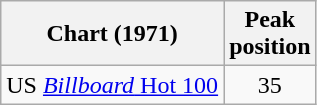<table class="wikitable sortable">
<tr>
<th>Chart (1971)</th>
<th>Peak<br>position</th>
</tr>
<tr>
<td align="left">US <a href='#'><em>Billboard</em> Hot 100</a></td>
<td align="center">35</td>
</tr>
</table>
